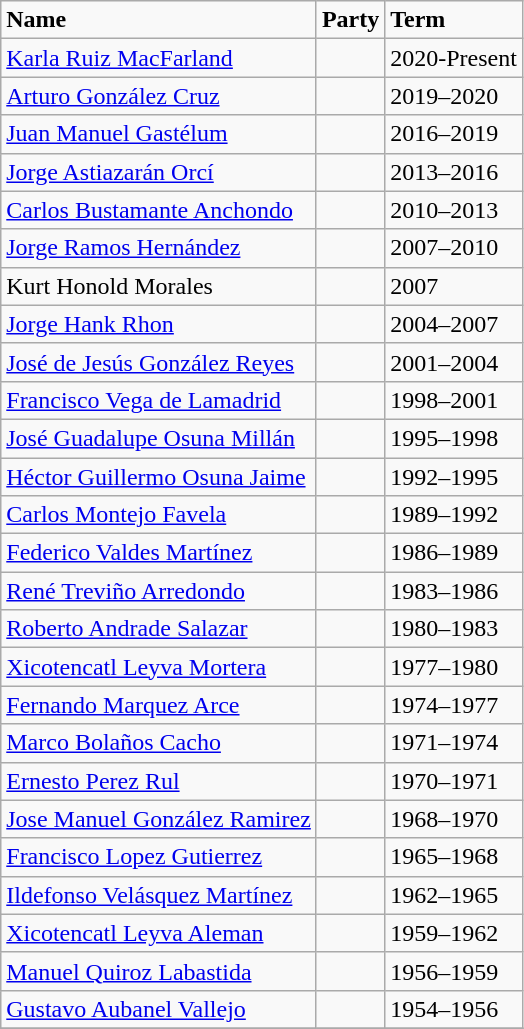<table class="wikitable">
<tr>
<td><strong>Name</strong></td>
<td><strong>Party</strong></td>
<td><strong>Term</strong></td>
</tr>
<tr>
<td><a href='#'>Karla Ruiz MacFarland</a></td>
<td></td>
<td>2020-Present</td>
</tr>
<tr>
<td><a href='#'>Arturo González Cruz</a></td>
<td></td>
<td>2019–2020</td>
</tr>
<tr>
<td><a href='#'>Juan Manuel Gastélum</a></td>
<td></td>
<td>2016–2019</td>
</tr>
<tr>
<td><a href='#'>Jorge Astiazarán Orcí</a></td>
<td></td>
<td>2013–2016</td>
</tr>
<tr>
<td><a href='#'>Carlos Bustamante Anchondo</a></td>
<td></td>
<td>2010–2013</td>
</tr>
<tr>
<td><a href='#'>Jorge Ramos Hernández</a></td>
<td></td>
<td>2007–2010</td>
</tr>
<tr>
<td>Kurt Honold Morales</td>
<td></td>
<td>2007</td>
</tr>
<tr>
<td><a href='#'>Jorge Hank Rhon</a></td>
<td></td>
<td>2004–2007</td>
</tr>
<tr>
<td><a href='#'>José de Jesús González Reyes</a></td>
<td></td>
<td>2001–2004</td>
</tr>
<tr>
<td><a href='#'>Francisco Vega de Lamadrid</a></td>
<td></td>
<td>1998–2001</td>
</tr>
<tr>
<td><a href='#'>José Guadalupe Osuna Millán</a></td>
<td></td>
<td>1995–1998</td>
</tr>
<tr>
<td><a href='#'>Héctor Guillermo Osuna Jaime</a></td>
<td></td>
<td>1992–1995</td>
</tr>
<tr>
<td><a href='#'>Carlos Montejo Favela</a></td>
<td></td>
<td>1989–1992</td>
</tr>
<tr>
<td><a href='#'>Federico Valdes Martínez</a></td>
<td></td>
<td>1986–1989</td>
</tr>
<tr>
<td><a href='#'>René Treviño Arredondo</a></td>
<td></td>
<td>1983–1986</td>
</tr>
<tr>
<td><a href='#'>Roberto Andrade Salazar</a></td>
<td></td>
<td>1980–1983</td>
</tr>
<tr>
<td><a href='#'>Xicotencatl Leyva Mortera</a></td>
<td></td>
<td>1977–1980</td>
</tr>
<tr>
<td><a href='#'>Fernando Marquez Arce</a></td>
<td></td>
<td>1974–1977</td>
</tr>
<tr>
<td><a href='#'>Marco Bolaños Cacho</a></td>
<td></td>
<td>1971–1974</td>
</tr>
<tr>
<td><a href='#'>Ernesto Perez Rul</a></td>
<td></td>
<td>1970–1971</td>
</tr>
<tr>
<td><a href='#'>Jose Manuel González Ramirez</a></td>
<td></td>
<td>1968–1970</td>
</tr>
<tr>
<td><a href='#'>Francisco Lopez Gutierrez</a></td>
<td></td>
<td>1965–1968</td>
</tr>
<tr>
<td><a href='#'>Ildefonso Velásquez Martínez </a></td>
<td></td>
<td>1962–1965</td>
</tr>
<tr>
<td><a href='#'>Xicotencatl Leyva Aleman</a></td>
<td></td>
<td>1959–1962</td>
</tr>
<tr>
<td><a href='#'>Manuel Quiroz Labastida</a></td>
<td></td>
<td>1956–1959</td>
</tr>
<tr>
<td><a href='#'>Gustavo Aubanel Vallejo</a></td>
<td></td>
<td>1954–1956</td>
</tr>
<tr>
</tr>
</table>
